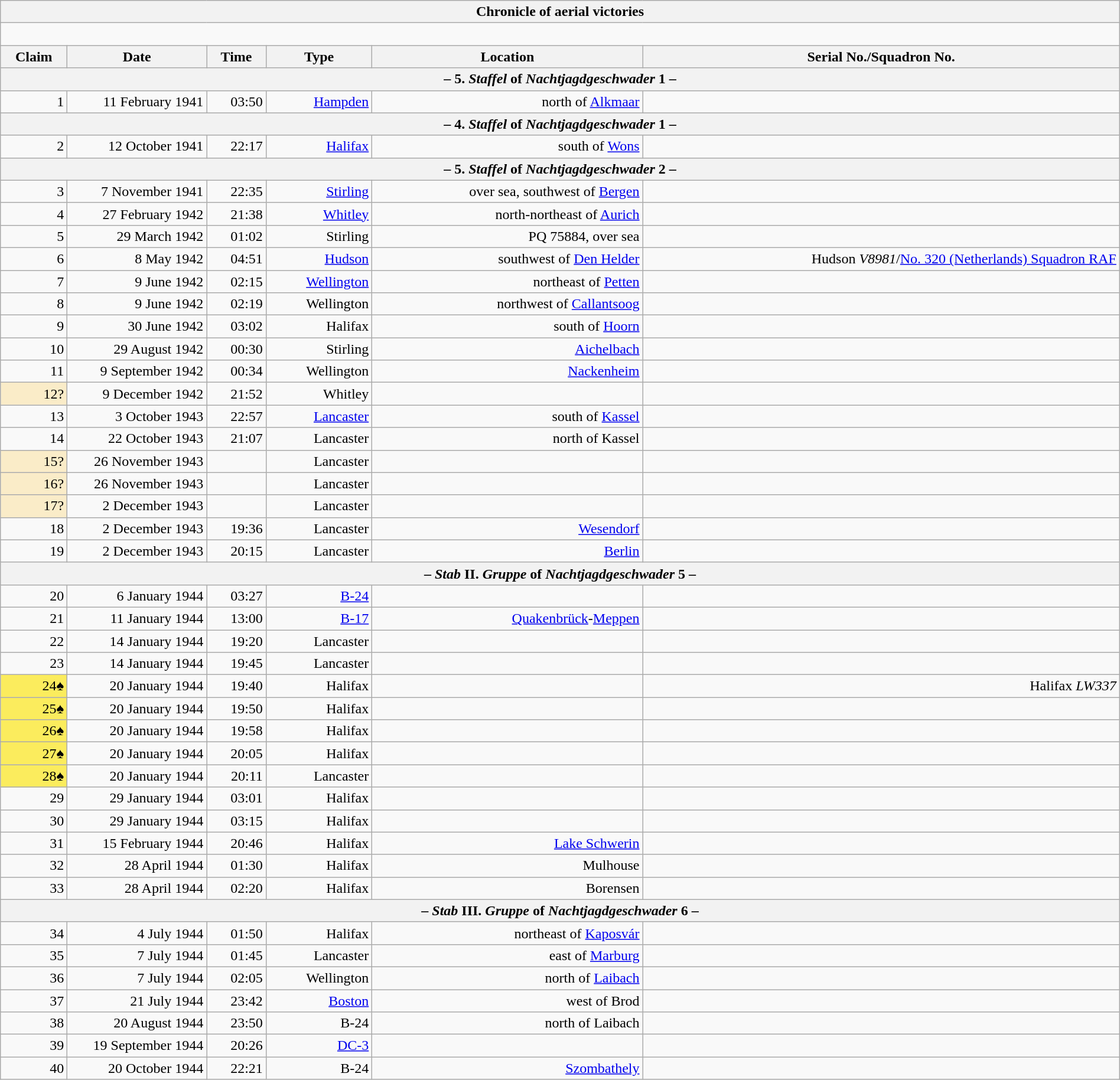<table class="wikitable plainrowheaders collapsible" style="margin-left: auto; margin-right: auto; border: none; text-align:right; width: 100%;">
<tr>
<th colspan="6">Chronicle of aerial victories</th>
</tr>
<tr>
<td colspan="6" style="text-align: left;"><br>
</td>
</tr>
<tr>
<th scope="col">Claim</th>
<th scope="col" style="width:150px">Date</th>
<th scope="col">Time</th>
<th scope="col">Type</th>
<th scope="col">Location</th>
<th scope="col">Serial No./Squadron No.</th>
</tr>
<tr>
<th colspan="6">– 5. <em>Staffel</em> of <em>Nachtjagdgeschwader</em> 1 –</th>
</tr>
<tr>
<td>1</td>
<td>11 February 1941</td>
<td>03:50</td>
<td><a href='#'>Hampden</a></td>
<td> north of <a href='#'>Alkmaar</a></td>
<td></td>
</tr>
<tr>
<th colspan="6">– 4. <em>Staffel</em> of <em>Nachtjagdgeschwader</em> 1 –</th>
</tr>
<tr>
<td>2</td>
<td>12 October 1941</td>
<td>22:17</td>
<td><a href='#'>Halifax</a></td>
<td> south of <a href='#'>Wons</a></td>
<td></td>
</tr>
<tr>
<th colspan="6">– 5. <em>Staffel</em> of <em>Nachtjagdgeschwader</em> 2 –</th>
</tr>
<tr>
<td>3</td>
<td>7 November 1941</td>
<td>22:35</td>
<td><a href='#'>Stirling</a></td>
<td>over sea,  southwest of <a href='#'>Bergen</a></td>
<td></td>
</tr>
<tr>
<td>4</td>
<td>27 February 1942</td>
<td>21:38</td>
<td><a href='#'>Whitley</a></td>
<td> north-northeast of <a href='#'>Aurich</a></td>
<td></td>
</tr>
<tr>
<td>5</td>
<td>29 March 1942</td>
<td>01:02</td>
<td>Stirling</td>
<td>PQ 75884, over sea</td>
<td></td>
</tr>
<tr>
<td>6</td>
<td>8 May 1942</td>
<td>04:51</td>
<td><a href='#'>Hudson</a></td>
<td> southwest of <a href='#'>Den Helder</a></td>
<td>Hudson <em>V8981</em>/<a href='#'>No. 320 (Netherlands) Squadron RAF</a></td>
</tr>
<tr>
<td>7</td>
<td>9 June 1942</td>
<td>02:15</td>
<td><a href='#'>Wellington</a></td>
<td> northeast of <a href='#'>Petten</a></td>
<td></td>
</tr>
<tr>
<td>8</td>
<td>9 June 1942</td>
<td>02:19</td>
<td>Wellington</td>
<td>northwest of <a href='#'>Callantsoog</a></td>
<td></td>
</tr>
<tr>
<td>9</td>
<td>30 June 1942</td>
<td>03:02</td>
<td>Halifax</td>
<td>south of <a href='#'>Hoorn</a></td>
<td></td>
</tr>
<tr>
<td>10</td>
<td>29 August 1942</td>
<td>00:30</td>
<td>Stirling</td>
<td><a href='#'>Aichelbach</a></td>
<td></td>
</tr>
<tr>
<td>11</td>
<td>9 September 1942</td>
<td>00:34</td>
<td>Wellington</td>
<td><a href='#'>Nackenheim</a></td>
<td></td>
</tr>
<tr>
<td style="background:#faecc8">12?</td>
<td>9 December 1942</td>
<td>21:52</td>
<td>Whitley</td>
<td></td>
<td></td>
</tr>
<tr>
<td>13</td>
<td>3 October 1943</td>
<td>22:57</td>
<td><a href='#'>Lancaster</a></td>
<td> south of <a href='#'>Kassel</a></td>
<td></td>
</tr>
<tr>
<td>14</td>
<td>22 October 1943</td>
<td>21:07</td>
<td>Lancaster</td>
<td> north of Kassel</td>
<td></td>
</tr>
<tr>
<td style="background:#faecc8">15?</td>
<td>26 November 1943</td>
<td></td>
<td>Lancaster</td>
<td></td>
<td></td>
</tr>
<tr>
<td style="background:#faecc8">16?</td>
<td>26 November 1943</td>
<td></td>
<td>Lancaster</td>
<td></td>
<td></td>
</tr>
<tr>
<td style="background:#faecc8">17?</td>
<td>2 December 1943</td>
<td></td>
<td>Lancaster</td>
<td></td>
<td></td>
</tr>
<tr>
<td>18</td>
<td>2 December 1943</td>
<td>19:36</td>
<td>Lancaster</td>
<td><a href='#'>Wesendorf</a></td>
<td></td>
</tr>
<tr>
<td>19</td>
<td>2 December 1943</td>
<td>20:15</td>
<td>Lancaster</td>
<td><a href='#'>Berlin</a></td>
<td></td>
</tr>
<tr>
<th colspan="7">– <em>Stab</em> II. <em>Gruppe</em> of <em>Nachtjagdgeschwader</em> 5 –</th>
</tr>
<tr>
<td>20</td>
<td>6 January 1944</td>
<td>03:27</td>
<td><a href='#'>B-24</a></td>
<td></td>
<td></td>
</tr>
<tr>
<td>21</td>
<td>11 January 1944</td>
<td>13:00</td>
<td><a href='#'>B-17</a></td>
<td><a href='#'>Quakenbrück</a>-<a href='#'>Meppen</a></td>
<td></td>
</tr>
<tr>
<td>22</td>
<td>14 January 1944</td>
<td>19:20</td>
<td>Lancaster</td>
<td></td>
<td></td>
</tr>
<tr>
<td>23</td>
<td>14 January 1944</td>
<td>19:45</td>
<td>Lancaster</td>
<td></td>
<td></td>
</tr>
<tr>
<td style="background:#fbec5d;">24♠</td>
<td>20 January 1944</td>
<td>19:40</td>
<td>Halifax</td>
<td></td>
<td>Halifax <em>LW337</em></td>
</tr>
<tr>
<td style="background:#fbec5d;">25♠</td>
<td>20 January 1944</td>
<td>19:50</td>
<td>Halifax</td>
<td></td>
<td></td>
</tr>
<tr>
<td style="background:#fbec5d;">26♠</td>
<td>20 January 1944</td>
<td>19:58</td>
<td>Halifax</td>
<td></td>
<td></td>
</tr>
<tr>
<td style="background:#fbec5d;">27♠</td>
<td>20 January 1944</td>
<td>20:05</td>
<td>Halifax</td>
<td></td>
<td></td>
</tr>
<tr>
<td style="background:#fbec5d;">28♠</td>
<td>20 January 1944</td>
<td>20:11</td>
<td>Lancaster</td>
<td></td>
<td></td>
</tr>
<tr>
<td>29</td>
<td>29 January 1944</td>
<td>03:01</td>
<td>Halifax</td>
<td></td>
<td></td>
</tr>
<tr>
<td>30</td>
<td>29 January 1944</td>
<td>03:15</td>
<td>Halifax</td>
<td></td>
<td></td>
</tr>
<tr>
<td>31</td>
<td>15 February 1944</td>
<td>20:46</td>
<td>Halifax</td>
<td><a href='#'>Lake Schwerin</a></td>
<td></td>
</tr>
<tr>
<td>32</td>
<td>28 April 1944</td>
<td>01:30</td>
<td>Halifax</td>
<td>Mulhouse</td>
<td></td>
</tr>
<tr>
<td>33</td>
<td>28 April 1944</td>
<td>02:20</td>
<td>Halifax</td>
<td>Borensen</td>
<td></td>
</tr>
<tr>
<th colspan="7">– <em>Stab</em> III. <em>Gruppe</em> of <em>Nachtjagdgeschwader</em> 6 –</th>
</tr>
<tr>
<td>34</td>
<td>4 July 1944</td>
<td>01:50</td>
<td>Halifax</td>
<td> northeast of <a href='#'>Kaposvár</a></td>
<td></td>
</tr>
<tr>
<td>35</td>
<td>7 July 1944</td>
<td>01:45</td>
<td>Lancaster</td>
<td>east of <a href='#'>Marburg</a></td>
<td></td>
</tr>
<tr>
<td>36</td>
<td>7 July 1944</td>
<td>02:05</td>
<td>Wellington</td>
<td>north of <a href='#'>Laibach</a></td>
<td></td>
</tr>
<tr>
<td>37</td>
<td>21 July 1944</td>
<td>23:42</td>
<td><a href='#'>Boston</a></td>
<td>west of Brod</td>
<td></td>
</tr>
<tr>
<td>38</td>
<td>20 August 1944</td>
<td>23:50</td>
<td>B-24</td>
<td>north of Laibach</td>
<td></td>
</tr>
<tr>
<td>39</td>
<td>19 September 1944</td>
<td>20:26</td>
<td><a href='#'>DC-3</a></td>
<td></td>
<td></td>
</tr>
<tr>
<td>40</td>
<td>20 October 1944</td>
<td>22:21</td>
<td>B-24</td>
<td><a href='#'>Szombathely</a></td>
<td></td>
</tr>
</table>
